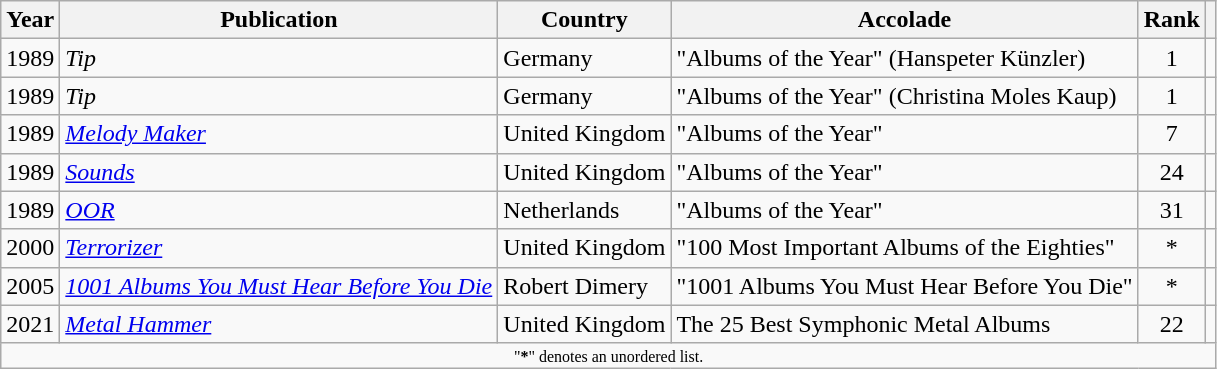<table class="wikitable sortable" style="margin:0em 1em 1em 0pt">
<tr>
<th>Year</th>
<th>Publication</th>
<th>Country</th>
<th>Accolade</th>
<th>Rank</th>
<th class=unsortable></th>
</tr>
<tr>
<td align=center>1989</td>
<td><em>Tip</em></td>
<td>Germany</td>
<td>"Albums of the Year" (Hanspeter Künzler)</td>
<td align=center>1</td>
<td></td>
</tr>
<tr>
<td align=center>1989</td>
<td><em>Tip</em></td>
<td>Germany</td>
<td>"Albums of the Year" (Christina Moles Kaup)</td>
<td align=center>1</td>
<td></td>
</tr>
<tr>
<td align=center>1989</td>
<td><em><a href='#'>Melody Maker</a></em></td>
<td>United Kingdom</td>
<td>"Albums of the Year"</td>
<td align=center>7</td>
<td></td>
</tr>
<tr>
<td align=center>1989</td>
<td><em><a href='#'>Sounds</a></em></td>
<td>United Kingdom</td>
<td>"Albums of the Year"</td>
<td align=center>24</td>
<td></td>
</tr>
<tr>
<td align=center>1989</td>
<td><em><a href='#'>OOR</a></em></td>
<td>Netherlands</td>
<td>"Albums of the Year"</td>
<td align=center>31</td>
<td></td>
</tr>
<tr>
<td align=center>2000</td>
<td><em><a href='#'>Terrorizer</a></em></td>
<td>United Kingdom</td>
<td>"100 Most Important Albums of the Eighties"</td>
<td align=center>*</td>
<td></td>
</tr>
<tr>
<td align=center>2005</td>
<td><em><a href='#'>1001 Albums You Must Hear Before You Die</a></em></td>
<td>Robert Dimery</td>
<td>"1001 Albums You Must Hear Before You Die"</td>
<td align=center>*</td>
<td></td>
</tr>
<tr>
<td align=center>2021</td>
<td><em><a href='#'>Metal Hammer</a></em></td>
<td>United Kingdom</td>
<td>The 25 Best Symphonic Metal Albums</td>
<td align=center>22</td>
<td></td>
</tr>
<tr class="sortbottom">
<td colspan=6 style=font-size:8pt; align=center>"<strong>*</strong>" denotes an unordered list.</td>
</tr>
</table>
